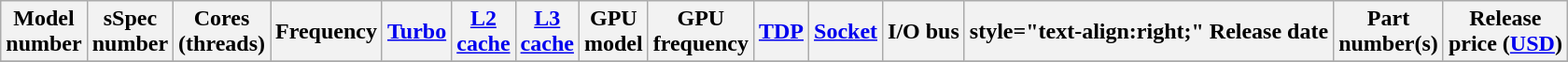<table class="wikitable">
<tr>
<th>Model<br>number</th>
<th>sSpec<br>number</th>
<th>Cores<br>(threads)</th>
<th>Frequency</th>
<th><a href='#'>Turbo</a></th>
<th><a href='#'>L2<br>cache</a></th>
<th><a href='#'>L3<br>cache</a></th>
<th>GPU<br>model</th>
<th>GPU<br>frequency</th>
<th><a href='#'>TDP</a></th>
<th><a href='#'>Socket</a></th>
<th>I/O bus<br></th>
<th>style="text-align:right;"  Release date</th>
<th>Part<br>number(s)</th>
<th>Release<br>price (<a href='#'>USD</a>)<br></th>
</tr>
<tr>
</tr>
</table>
